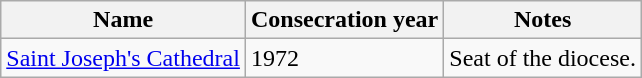<table class="wikitable">
<tr>
<th>Name</th>
<th>Consecration year</th>
<th>Notes</th>
</tr>
<tr>
<td><a href='#'>Saint Joseph's Cathedral</a></td>
<td>1972</td>
<td>Seat of the diocese.</td>
</tr>
</table>
